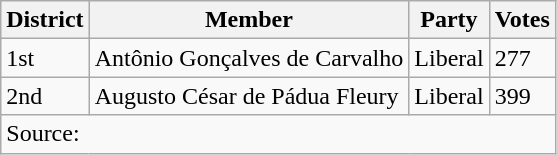<table class="wikitable">
<tr>
<th>District</th>
<th>Member</th>
<th>Party</th>
<th>Votes</th>
</tr>
<tr>
<td>1st</td>
<td>Antônio Gonçalves de Carvalho</td>
<td>Liberal</td>
<td>277</td>
</tr>
<tr>
<td>2nd</td>
<td>Augusto César de Pádua Fleury</td>
<td>Liberal</td>
<td>399</td>
</tr>
<tr>
<td colspan="4">Source: </td>
</tr>
</table>
